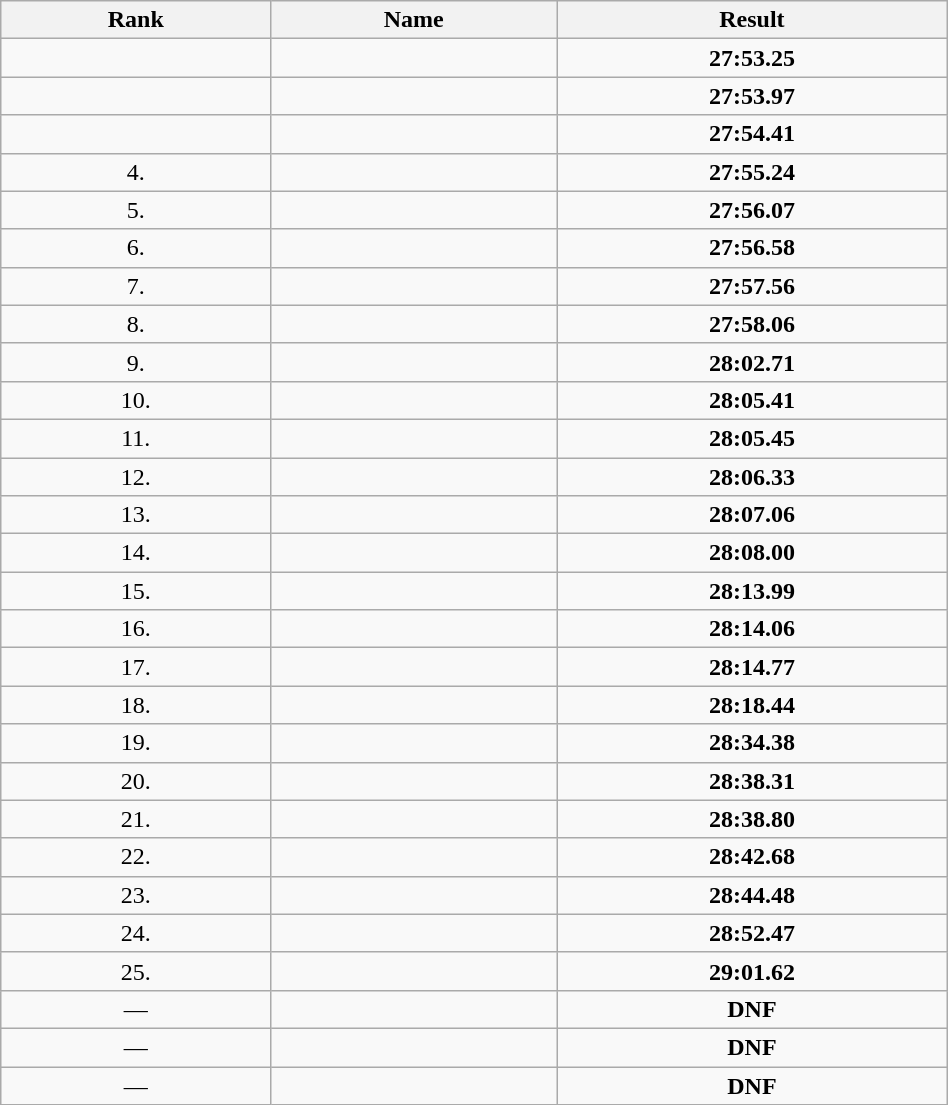<table class="wikitable sortable"  width=50%>
<tr>
<th>Rank</th>
<th>Name</th>
<th>Result</th>
</tr>
<tr>
<td align="center"></td>
<td></td>
<td align="center"><strong>27:53.25</strong></td>
</tr>
<tr>
<td align="center"></td>
<td></td>
<td align="center"><strong>27:53.97</strong></td>
</tr>
<tr>
<td align="center"></td>
<td></td>
<td align="center"><strong>27:54.41</strong></td>
</tr>
<tr>
<td align="center">4.</td>
<td></td>
<td align="center"><strong>27:55.24</strong></td>
</tr>
<tr>
<td align="center">5.</td>
<td></td>
<td align="center"><strong>27:56.07</strong></td>
</tr>
<tr>
<td align="center">6.</td>
<td></td>
<td align="center"><strong>27:56.58</strong></td>
</tr>
<tr>
<td align="center">7.</td>
<td></td>
<td align="center"><strong>27:57.56</strong></td>
</tr>
<tr>
<td align="center">8.</td>
<td></td>
<td align="center"><strong>27:58.06</strong></td>
</tr>
<tr>
<td align="center">9.</td>
<td></td>
<td align="center"><strong>28:02.71</strong></td>
</tr>
<tr>
<td align="center">10.</td>
<td></td>
<td align="center"><strong>28:05.41</strong></td>
</tr>
<tr>
<td align="center">11.</td>
<td></td>
<td align="center"><strong>28:05.45</strong></td>
</tr>
<tr>
<td align="center">12.</td>
<td></td>
<td align="center"><strong>28:06.33</strong></td>
</tr>
<tr>
<td align="center">13.</td>
<td></td>
<td align="center"><strong>28:07.06</strong></td>
</tr>
<tr>
<td align="center">14.</td>
<td></td>
<td align="center"><strong>28:08.00</strong></td>
</tr>
<tr>
<td align="center">15.</td>
<td></td>
<td align="center"><strong>28:13.99</strong></td>
</tr>
<tr>
<td align="center">16.</td>
<td></td>
<td align="center"><strong>28:14.06</strong></td>
</tr>
<tr>
<td align="center">17.</td>
<td></td>
<td align="center"><strong>28:14.77</strong></td>
</tr>
<tr>
<td align="center">18.</td>
<td></td>
<td align="center"><strong>28:18.44</strong></td>
</tr>
<tr>
<td align="center">19.</td>
<td></td>
<td align="center"><strong>28:34.38</strong></td>
</tr>
<tr>
<td align="center">20.</td>
<td></td>
<td align="center"><strong>28:38.31</strong></td>
</tr>
<tr>
<td align="center">21.</td>
<td></td>
<td align="center"><strong>28:38.80</strong></td>
</tr>
<tr>
<td align="center">22.</td>
<td></td>
<td align="center"><strong>28:42.68</strong></td>
</tr>
<tr>
<td align="center">23.</td>
<td></td>
<td align="center"><strong>28:44.48</strong></td>
</tr>
<tr>
<td align="center">24.</td>
<td></td>
<td align="center"><strong>28:52.47</strong></td>
</tr>
<tr>
<td align="center">25.</td>
<td></td>
<td align="center"><strong>29:01.62</strong></td>
</tr>
<tr>
<td align="center">—</td>
<td></td>
<td align="center"><strong>DNF</strong></td>
</tr>
<tr>
<td align="center">—</td>
<td></td>
<td align="center"><strong>DNF</strong></td>
</tr>
<tr>
<td align="center">—</td>
<td></td>
<td align="center"><strong>DNF</strong></td>
</tr>
</table>
